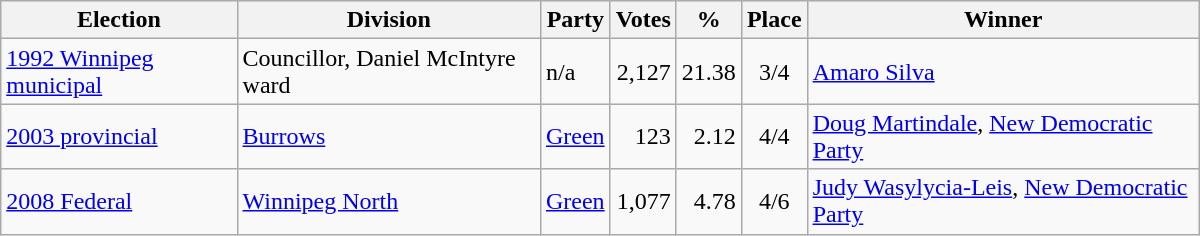<table class="wikitable" width="800">
<tr>
<th align="left">Election</th>
<th align="left">Division</th>
<th align="left">Party</th>
<th align="right">Votes</th>
<th align="right">%</th>
<th align="center">Place</th>
<th align="center">Winner</th>
</tr>
<tr>
<td align="left"><a href='#'>1992 Winnipeg municipal</a></td>
<td align="left">Councillor, Daniel McIntyre ward</td>
<td align="left">n/a</td>
<td align="right">2,127</td>
<td align="right">21.38</td>
<td align="center">3/4</td>
<td align="left"><a href='#'>Amaro Silva</a></td>
</tr>
<tr>
<td align="left"><a href='#'>2003 provincial</a></td>
<td align="left"><a href='#'>Burrows</a></td>
<td align="left"><a href='#'>Green</a></td>
<td align="right">123</td>
<td align="right">2.12</td>
<td align="center">4/4</td>
<td align="left"><a href='#'>Doug Martindale</a>, <a href='#'>New Democratic Party</a></td>
</tr>
<tr>
<td align="left"><a href='#'>2008 Federal</a></td>
<td align="left"><a href='#'>Winnipeg North</a></td>
<td align="left"><a href='#'>Green</a></td>
<td align="right">1,077</td>
<td align="right">4.78</td>
<td align="center">4/6</td>
<td align="left"><a href='#'>Judy Wasylycia-Leis</a>, <a href='#'>New Democratic Party</a></td>
</tr>
</table>
